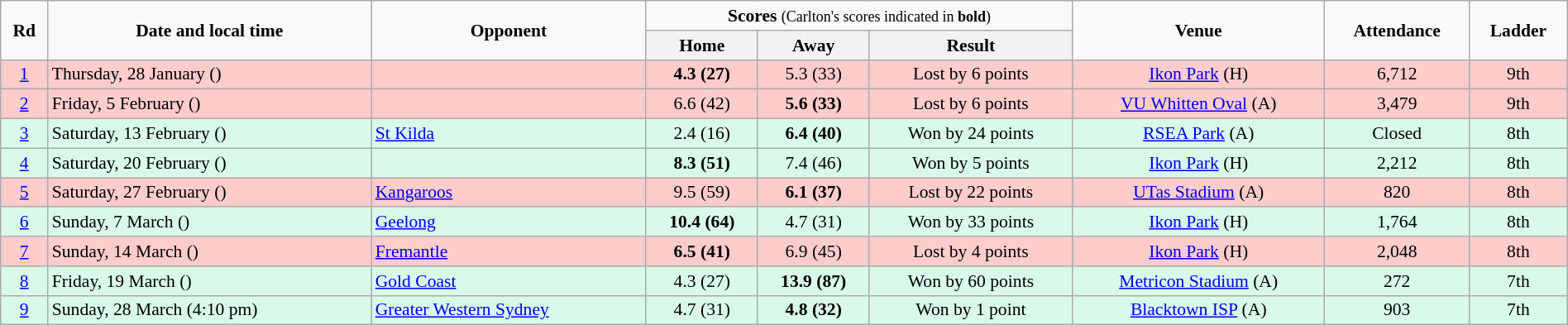<table class="wikitable" style="font-size:90%; text-align:center; width: 100%; margin-left: auto; margin-right: auto;">
<tr>
<td rowspan=2><strong>Rd</strong></td>
<td rowspan=2><strong>Date and local time</strong></td>
<td rowspan=2><strong>Opponent</strong></td>
<td colspan=3><strong>Scores</strong> <small>(Carlton's scores indicated in <strong>bold</strong>)</small></td>
<td rowspan=2><strong>Venue</strong></td>
<td rowspan=2><strong>Attendance</strong></td>
<td rowspan=2><strong>Ladder</strong></td>
</tr>
<tr>
<th>Home</th>
<th>Away</th>
<th>Result</th>
</tr>
<tr style="background:#fcc;">
<td><a href='#'>1</a></td>
<td align=left>Thursday, 28 January ()</td>
<td align=left></td>
<td><strong>4.3 (27)</strong></td>
<td>5.3 (33)</td>
<td>Lost by 6 points</td>
<td><a href='#'>Ikon Park</a> (H)</td>
<td>6,712</td>
<td>9th</td>
</tr>
<tr style="background:#fcc;">
<td><a href='#'>2</a></td>
<td align=left>Friday, 5 February ()</td>
<td align=left></td>
<td>6.6 (42)</td>
<td><strong>5.6 (33)</strong></td>
<td>Lost by 6 points</td>
<td><a href='#'>VU Whitten Oval</a> (A)</td>
<td>3,479</td>
<td>9th</td>
</tr>
<tr style="background:#d9f9e9;">
<td><a href='#'>3</a></td>
<td align=left>Saturday, 13 February ()</td>
<td align=left><a href='#'>St Kilda</a></td>
<td>2.4 (16)</td>
<td><strong>6.4 (40)</strong></td>
<td>Won by 24 points</td>
<td><a href='#'>RSEA Park</a> (A)</td>
<td>Closed</td>
<td>8th</td>
</tr>
<tr style="background:#d9f9e9;">
<td><a href='#'>4</a></td>
<td align=left>Saturday, 20 February ()</td>
<td align=left></td>
<td><strong>8.3 (51)</strong></td>
<td>7.4 (46)</td>
<td>Won by 5 points</td>
<td><a href='#'>Ikon Park</a> (H)</td>
<td>2,212</td>
<td>8th</td>
</tr>
<tr style="background:#fcc;">
<td><a href='#'>5</a></td>
<td align=left>Saturday, 27 February ()</td>
<td align=left><a href='#'>Kangaroos</a></td>
<td>9.5 (59)</td>
<td><strong>6.1 (37)</strong></td>
<td>Lost by 22 points</td>
<td><a href='#'>UTas Stadium</a> (A)</td>
<td>820</td>
<td>8th</td>
</tr>
<tr style="background:#d9f9e9;">
<td><a href='#'>6</a></td>
<td align=left>Sunday, 7 March ()</td>
<td align=left><a href='#'>Geelong</a></td>
<td><strong>10.4 (64)</strong></td>
<td>4.7 (31)</td>
<td>Won by 33 points</td>
<td><a href='#'>Ikon Park</a> (H)</td>
<td>1,764</td>
<td>8th</td>
</tr>
<tr style="background:#fcc;">
<td><a href='#'>7</a></td>
<td align=left>Sunday, 14 March ()</td>
<td align=left><a href='#'>Fremantle</a></td>
<td><strong>6.5 (41)</strong></td>
<td>6.9 (45)</td>
<td>Lost by 4 points</td>
<td><a href='#'>Ikon Park</a> (H)</td>
<td>2,048</td>
<td>8th</td>
</tr>
<tr style="background:#d9f9e9;">
<td><a href='#'>8</a></td>
<td align=left>Friday, 19 March ()</td>
<td align=left><a href='#'>Gold Coast</a></td>
<td>4.3 (27)</td>
<td><strong>13.9 (87)</strong></td>
<td>Won by 60 points</td>
<td><a href='#'>Metricon Stadium</a> (A)</td>
<td>272</td>
<td>7th</td>
</tr>
<tr style="background:#d9f9e9;">
<td><a href='#'>9</a></td>
<td align=left>Sunday, 28 March (4:10 pm)</td>
<td align=left><a href='#'>Greater Western Sydney</a></td>
<td>4.7 (31)</td>
<td><strong>4.8 (32)</strong></td>
<td>Won by 1 point</td>
<td><a href='#'>Blacktown ISP</a> (A)</td>
<td>903</td>
<td>7th</td>
</tr>
</table>
